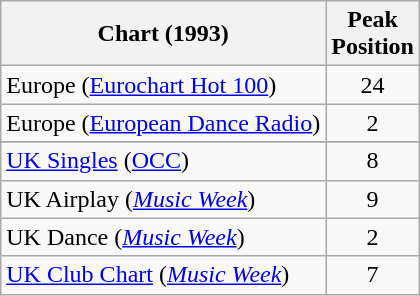<table class="wikitable">
<tr>
<th>Chart (1993)</th>
<th>Peak<br>Position</th>
</tr>
<tr>
<td>Europe (<a href='#'>Eurochart Hot 100</a>)</td>
<td style="text-align:center;">24</td>
</tr>
<tr>
<td>Europe (<a href='#'>European Dance Radio</a>)</td>
<td style="text-align:center;">2</td>
</tr>
<tr>
</tr>
<tr>
<td><a href='#'>UK Singles</a> (<a href='#'>OCC</a>)</td>
<td align="center">8</td>
</tr>
<tr>
<td>UK Airplay (<em><a href='#'>Music Week</a></em>)</td>
<td align="center">9</td>
</tr>
<tr>
<td>UK Dance (<em><a href='#'>Music Week</a></em>)</td>
<td align="center">2</td>
</tr>
<tr>
<td><a href='#'>UK Club Chart</a> (<em><a href='#'>Music Week</a></em>)</td>
<td align="center">7</td>
</tr>
</table>
